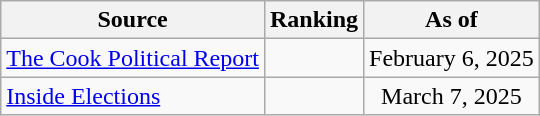<table class="wikitable" style="text-align:center">
<tr>
<th>Source</th>
<th>Ranking</th>
<th>As of</th>
</tr>
<tr>
<td align=left><a href='#'>The Cook Political Report</a></td>
<td></td>
<td>February 6, 2025</td>
</tr>
<tr>
<td align=left><a href='#'>Inside Elections</a></td>
<td></td>
<td>March 7, 2025</td>
</tr>
</table>
